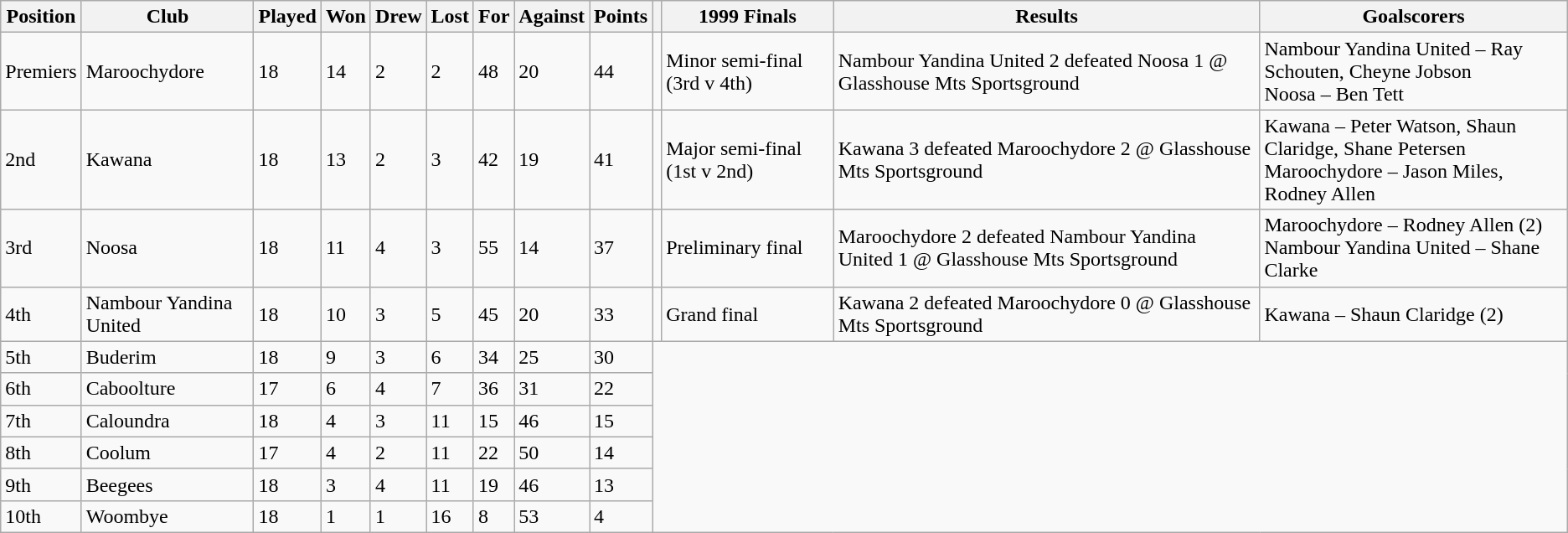<table class="wikitable">
<tr>
<th>Position</th>
<th>Club</th>
<th>Played</th>
<th>Won</th>
<th>Drew</th>
<th>Lost</th>
<th>For</th>
<th>Against</th>
<th>Points</th>
<th></th>
<th>1999 Finals</th>
<th>Results</th>
<th>Goalscorers</th>
</tr>
<tr>
<td>Premiers</td>
<td>Maroochydore</td>
<td>18</td>
<td>14</td>
<td>2</td>
<td>2</td>
<td>48</td>
<td>20</td>
<td>44</td>
<td></td>
<td>Minor semi-final (3rd v 4th)</td>
<td>Nambour Yandina United 2 defeated Noosa 1 @ Glasshouse Mts Sportsground</td>
<td>Nambour Yandina United – Ray Schouten, Cheyne Jobson<br>Noosa – Ben Tett</td>
</tr>
<tr>
<td>2nd</td>
<td>Kawana</td>
<td>18</td>
<td>13</td>
<td>2</td>
<td>3</td>
<td>42</td>
<td>19</td>
<td>41</td>
<td></td>
<td>Major semi-final (1st v 2nd)</td>
<td>Kawana 3 defeated Maroochydore 2 @ Glasshouse Mts Sportsground</td>
<td>Kawana – Peter Watson, Shaun Claridge, Shane Petersen<br>Maroochydore – Jason Miles, Rodney Allen</td>
</tr>
<tr>
<td>3rd</td>
<td>Noosa</td>
<td>18</td>
<td>11</td>
<td>4</td>
<td>3</td>
<td>55</td>
<td>14</td>
<td>37</td>
<td></td>
<td>Preliminary final</td>
<td>Maroochydore 2 defeated Nambour Yandina United 1 @ Glasshouse Mts Sportsground</td>
<td>Maroochydore – Rodney Allen (2)<br>Nambour Yandina United – Shane Clarke</td>
</tr>
<tr>
<td>4th</td>
<td>Nambour Yandina United</td>
<td>18</td>
<td>10</td>
<td>3</td>
<td>5</td>
<td>45</td>
<td>20</td>
<td>33</td>
<td></td>
<td>Grand final</td>
<td>Kawana 2 defeated Maroochydore 0 @ Glasshouse Mts Sportsground</td>
<td>Kawana – Shaun Claridge (2)</td>
</tr>
<tr>
<td>5th</td>
<td>Buderim</td>
<td>18</td>
<td>9</td>
<td>3</td>
<td>6</td>
<td>34</td>
<td>25</td>
<td>30</td>
</tr>
<tr>
<td>6th</td>
<td>Caboolture</td>
<td>17</td>
<td>6</td>
<td>4</td>
<td>7</td>
<td>36</td>
<td>31</td>
<td>22</td>
</tr>
<tr>
<td>7th</td>
<td>Caloundra</td>
<td>18</td>
<td>4</td>
<td>3</td>
<td>11</td>
<td>15</td>
<td>46</td>
<td>15</td>
</tr>
<tr>
<td>8th</td>
<td>Coolum</td>
<td>17</td>
<td>4</td>
<td>2</td>
<td>11</td>
<td>22</td>
<td>50</td>
<td>14</td>
</tr>
<tr>
<td>9th</td>
<td>Beegees</td>
<td>18</td>
<td>3</td>
<td>4</td>
<td>11</td>
<td>19</td>
<td>46</td>
<td>13</td>
</tr>
<tr>
<td>10th</td>
<td>Woombye</td>
<td>18</td>
<td>1</td>
<td>1</td>
<td>16</td>
<td>8</td>
<td>53</td>
<td>4</td>
</tr>
</table>
